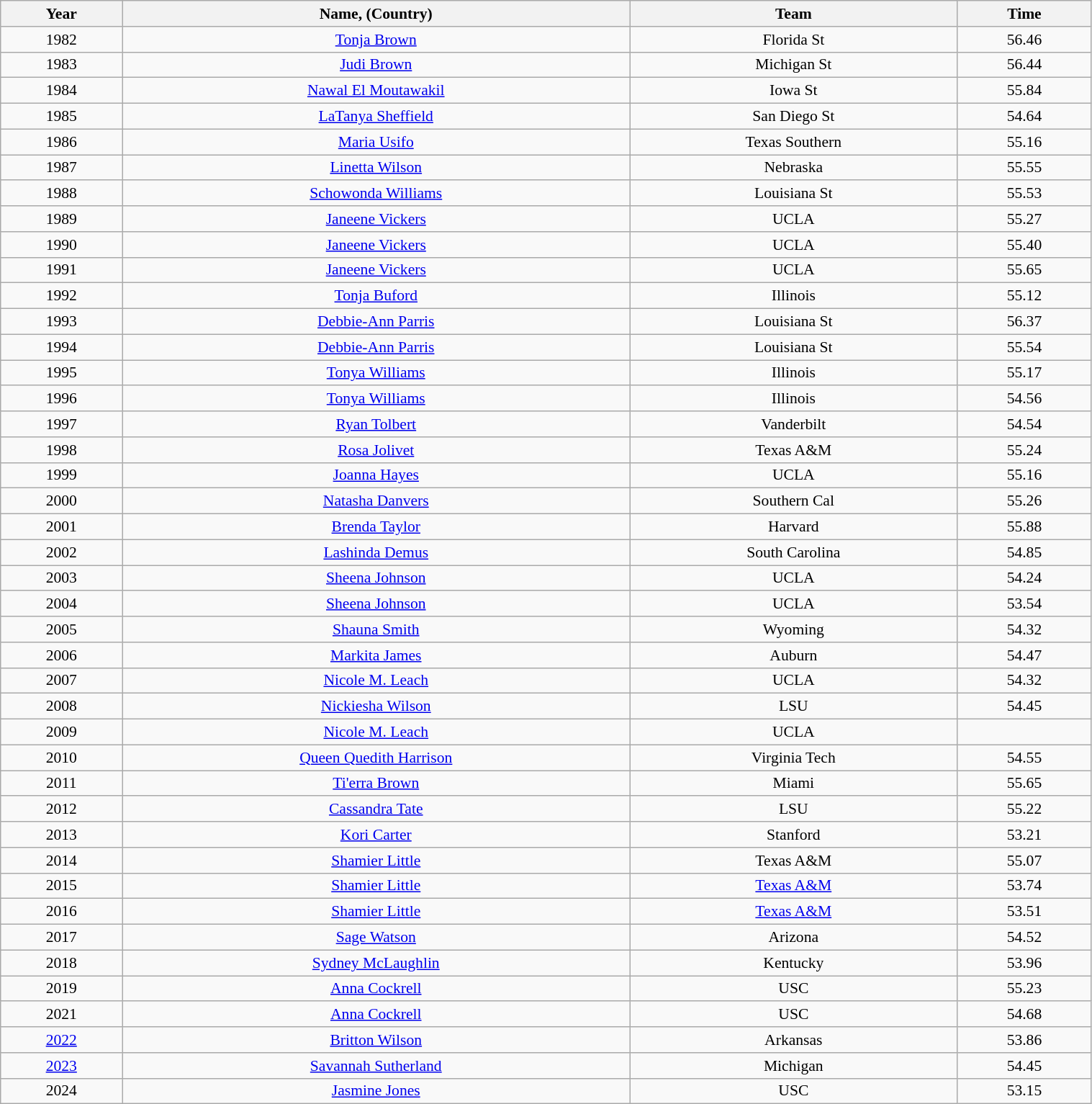<table class="wikitable sortable" style="font-size:90%; width: 80%; text-align: center;">
<tr>
<th>Year</th>
<th>Name, (Country)</th>
<th>Team</th>
<th>Time</th>
</tr>
<tr>
<td>1982</td>
<td><a href='#'>Tonja Brown</a></td>
<td>Florida St</td>
<td>56.46</td>
</tr>
<tr>
<td>1983</td>
<td><a href='#'>Judi Brown</a></td>
<td>Michigan St</td>
<td>56.44</td>
</tr>
<tr>
<td>1984</td>
<td><a href='#'>Nawal El Moutawakil</a>  </td>
<td>Iowa St</td>
<td>55.84</td>
</tr>
<tr>
<td>1985</td>
<td><a href='#'>LaTanya Sheffield</a></td>
<td>San Diego St</td>
<td>54.64</td>
</tr>
<tr>
<td>1986</td>
<td><a href='#'>Maria Usifo</a>  </td>
<td>Texas Southern</td>
<td>55.16</td>
</tr>
<tr>
<td>1987</td>
<td><a href='#'>Linetta Wilson</a></td>
<td>Nebraska</td>
<td>55.55</td>
</tr>
<tr>
<td>1988</td>
<td><a href='#'>Schowonda Williams</a></td>
<td>Louisiana St</td>
<td>55.53</td>
</tr>
<tr>
<td>1989</td>
<td><a href='#'>Janeene Vickers</a></td>
<td>UCLA</td>
<td>55.27</td>
</tr>
<tr>
<td>1990</td>
<td><a href='#'>Janeene Vickers</a></td>
<td>UCLA</td>
<td>55.40</td>
</tr>
<tr>
<td>1991</td>
<td><a href='#'>Janeene Vickers</a></td>
<td>UCLA</td>
<td>55.65</td>
</tr>
<tr>
<td>1992</td>
<td><a href='#'>Tonja Buford</a></td>
<td>Illinois</td>
<td>55.12</td>
</tr>
<tr>
<td>1993</td>
<td><a href='#'>Debbie-Ann Parris</a>  </td>
<td>Louisiana St</td>
<td>56.37</td>
</tr>
<tr>
<td>1994</td>
<td><a href='#'>Debbie-Ann Parris</a>  </td>
<td>Louisiana St</td>
<td>55.54</td>
</tr>
<tr>
<td>1995</td>
<td><a href='#'>Tonya Williams</a></td>
<td>Illinois</td>
<td>55.17</td>
</tr>
<tr>
<td>1996</td>
<td><a href='#'>Tonya Williams</a></td>
<td>Illinois</td>
<td>54.56</td>
</tr>
<tr>
<td>1997</td>
<td><a href='#'>Ryan Tolbert</a></td>
<td>Vanderbilt</td>
<td>54.54</td>
</tr>
<tr>
<td>1998</td>
<td><a href='#'>Rosa Jolivet</a></td>
<td>Texas A&M</td>
<td>55.24</td>
</tr>
<tr>
<td>1999</td>
<td><a href='#'>Joanna Hayes</a></td>
<td>UCLA</td>
<td>55.16</td>
</tr>
<tr>
<td>2000</td>
<td><a href='#'>Natasha Danvers</a>  </td>
<td>Southern Cal</td>
<td>55.26</td>
</tr>
<tr>
<td>2001</td>
<td><a href='#'>Brenda Taylor</a></td>
<td>Harvard</td>
<td>55.88</td>
</tr>
<tr>
<td>2002</td>
<td><a href='#'>Lashinda Demus</a></td>
<td>South Carolina</td>
<td>54.85</td>
</tr>
<tr>
<td>2003</td>
<td><a href='#'>Sheena Johnson</a></td>
<td>UCLA</td>
<td>54.24</td>
</tr>
<tr>
<td>2004</td>
<td><a href='#'>Sheena Johnson</a></td>
<td>UCLA</td>
<td>53.54</td>
</tr>
<tr>
<td>2005</td>
<td><a href='#'>Shauna Smith</a></td>
<td>Wyoming</td>
<td>54.32</td>
</tr>
<tr>
<td>2006</td>
<td><a href='#'>Markita James</a></td>
<td>Auburn</td>
<td>54.47</td>
</tr>
<tr>
<td>2007</td>
<td><a href='#'>Nicole M. Leach</a></td>
<td>UCLA</td>
<td>54.32</td>
</tr>
<tr>
<td>2008</td>
<td><a href='#'>Nickiesha Wilson</a> </td>
<td>LSU</td>
<td>54.45</td>
</tr>
<tr>
<td>2009</td>
<td><a href='#'>Nicole M. Leach</a></td>
<td>UCLA</td>
<td></td>
</tr>
<tr>
<td>2010</td>
<td><a href='#'>Queen Quedith Harrison</a></td>
<td>Virginia Tech</td>
<td>54.55</td>
</tr>
<tr>
<td>2011</td>
<td><a href='#'>Ti'erra Brown</a></td>
<td>Miami</td>
<td>55.65</td>
</tr>
<tr>
<td>2012</td>
<td><a href='#'>Cassandra Tate</a></td>
<td>LSU</td>
<td>55.22</td>
</tr>
<tr>
<td>2013</td>
<td><a href='#'>Kori Carter</a></td>
<td>Stanford</td>
<td>53.21</td>
</tr>
<tr>
<td>2014</td>
<td><a href='#'>Shamier Little</a></td>
<td>Texas A&M</td>
<td>55.07</td>
</tr>
<tr>
<td>2015</td>
<td><a href='#'>Shamier Little</a></td>
<td><a href='#'>Texas A&M</a></td>
<td>53.74</td>
</tr>
<tr>
<td>2016</td>
<td><a href='#'>Shamier Little</a></td>
<td><a href='#'>Texas A&M</a></td>
<td>53.51</td>
</tr>
<tr>
<td>2017</td>
<td><a href='#'>Sage Watson</a> </td>
<td>Arizona</td>
<td>54.52</td>
</tr>
<tr>
<td>2018</td>
<td><a href='#'>Sydney McLaughlin</a></td>
<td>Kentucky</td>
<td>53.96</td>
</tr>
<tr>
<td>2019</td>
<td><a href='#'>Anna Cockrell</a></td>
<td>USC</td>
<td>55.23</td>
</tr>
<tr>
<td>2021</td>
<td><a href='#'>Anna Cockrell</a></td>
<td>USC</td>
<td>54.68</td>
</tr>
<tr>
<td><a href='#'>2022</a></td>
<td><a href='#'>Britton Wilson</a></td>
<td>Arkansas</td>
<td>53.86</td>
</tr>
<tr>
<td><a href='#'>2023</a></td>
<td><a href='#'>Savannah Sutherland</a></td>
<td>Michigan</td>
<td>54.45</td>
</tr>
<tr>
<td>2024</td>
<td><a href='#'>Jasmine Jones</a></td>
<td>USC</td>
<td>53.15</td>
</tr>
</table>
